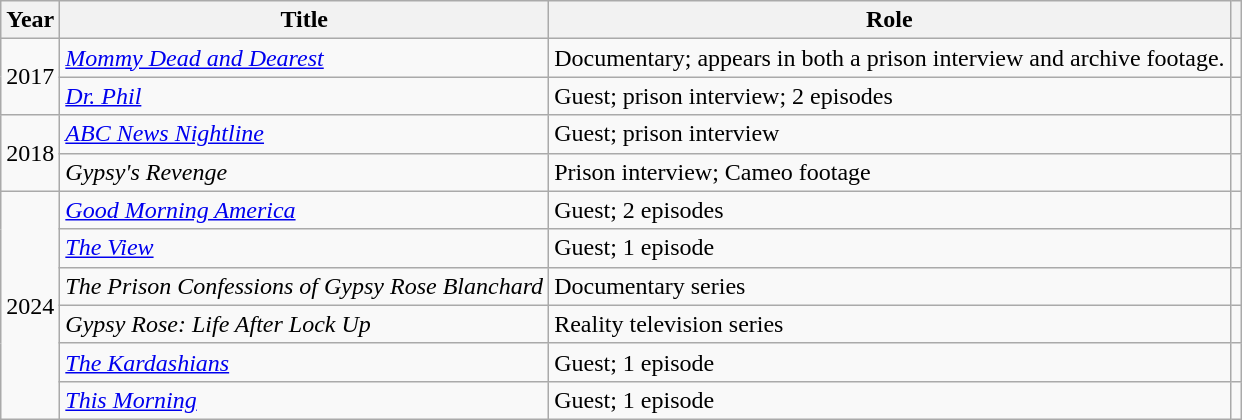<table class="wikitable plainrowheaders sortable">
<tr>
<th>Year</th>
<th>Title</th>
<th>Role</th>
<th class="unsortable"></th>
</tr>
<tr>
<td rowspan="2">2017</td>
<td><em><a href='#'>Mommy Dead and Dearest</a></em></td>
<td>Documentary; appears in both a prison interview and archive footage.</td>
<td align="center"></td>
</tr>
<tr>
<td><em><a href='#'>Dr. Phil</a></em></td>
<td>Guest; prison interview; 2 episodes</td>
<td align="center"></td>
</tr>
<tr>
<td rowspan="2">2018</td>
<td><em><a href='#'>ABC News Nightline</a></em></td>
<td>Guest; prison interview</td>
<td align="center"></td>
</tr>
<tr>
<td><em>Gypsy's Revenge</em></td>
<td>Prison interview; Cameo footage</td>
<td align="center"></td>
</tr>
<tr>
<td rowspan="6">2024</td>
<td><em><a href='#'>Good Morning America</a></em></td>
<td>Guest; 2 episodes</td>
<td align="center"></td>
</tr>
<tr>
<td><em><a href='#'>The View</a></em></td>
<td>Guest; 1 episode</td>
<td align="center"></td>
</tr>
<tr>
<td><em>The Prison Confessions of Gypsy Rose Blanchard</em></td>
<td>Documentary series</td>
<td align="center"></td>
</tr>
<tr>
<td><em>Gypsy Rose: Life After Lock Up</em></td>
<td>Reality television series</td>
<td align="center"></td>
</tr>
<tr>
<td><em><a href='#'>The Kardashians</a></em></td>
<td>Guest; 1 episode</td>
<td align="center"></td>
</tr>
<tr>
<td><em><a href='#'>This Morning</a></em></td>
<td>Guest; 1 episode</td>
<td align="center"></td>
</tr>
</table>
